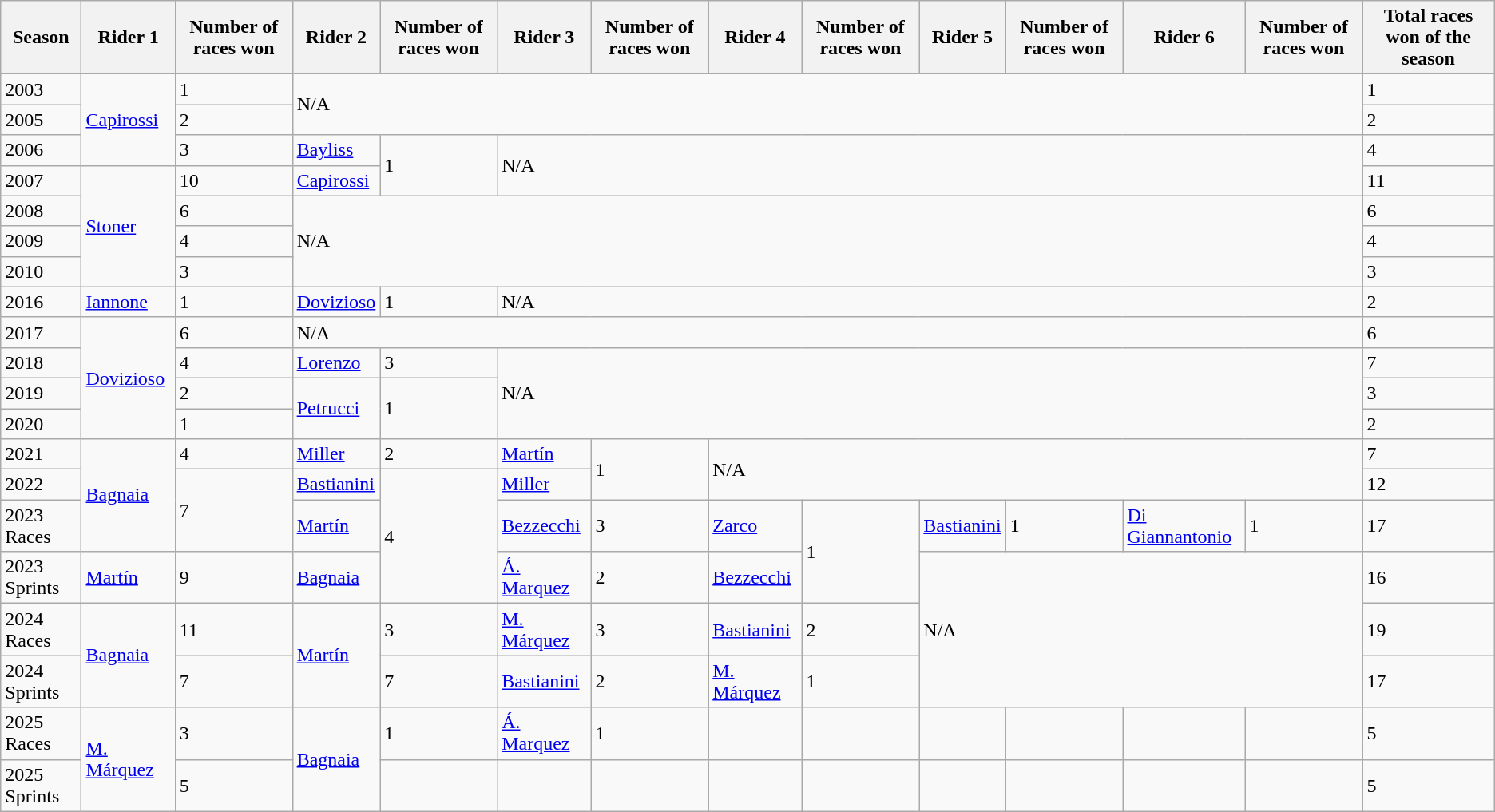<table class="wikitable">
<tr>
<th>Season</th>
<th>Rider 1</th>
<th>Number of races won</th>
<th>Rider 2</th>
<th>Number of races won</th>
<th>Rider 3</th>
<th>Number of races won</th>
<th>Rider 4</th>
<th>Number of races won</th>
<th>Rider 5</th>
<th>Number of races won</th>
<th>Rider 6</th>
<th>Number of races won</th>
<th>Total races won of the season</th>
</tr>
<tr>
<td>2003</td>
<td rowspan="3"> <a href='#'>Capirossi</a></td>
<td>1</td>
<td colspan="10" rowspan="2">N/A</td>
<td>1</td>
</tr>
<tr>
<td>2005</td>
<td>2</td>
<td>2</td>
</tr>
<tr>
<td>2006</td>
<td>3</td>
<td> <a href='#'>Bayliss</a></td>
<td rowspan="2">1</td>
<td colspan="8" rowspan="2">N/A</td>
<td>4</td>
</tr>
<tr>
<td>2007</td>
<td rowspan="4"> <a href='#'>Stoner</a></td>
<td>10</td>
<td> <a href='#'>Capirossi</a></td>
<td>11</td>
</tr>
<tr>
<td>2008</td>
<td>6</td>
<td colspan="10" rowspan="3">N/A</td>
<td>6</td>
</tr>
<tr>
<td>2009</td>
<td>4</td>
<td>4</td>
</tr>
<tr>
<td>2010</td>
<td>3</td>
<td>3</td>
</tr>
<tr>
<td>2016</td>
<td> <a href='#'>Iannone</a></td>
<td>1</td>
<td> <a href='#'>Dovizioso</a></td>
<td>1</td>
<td colspan="8">N/A</td>
<td>2</td>
</tr>
<tr>
<td>2017</td>
<td rowspan="4"> <a href='#'>Dovizioso</a></td>
<td>6</td>
<td colspan="10">N/A</td>
<td>6</td>
</tr>
<tr>
<td>2018</td>
<td>4</td>
<td> <a href='#'>Lorenzo</a></td>
<td>3</td>
<td colspan="8" rowspan="3">N/A</td>
<td>7</td>
</tr>
<tr>
<td>2019</td>
<td>2</td>
<td rowspan="2"> <a href='#'>Petrucci</a></td>
<td rowspan="2">1</td>
<td>3</td>
</tr>
<tr>
<td>2020</td>
<td>1</td>
<td>2</td>
</tr>
<tr>
<td>2021</td>
<td rowspan="3"> <a href='#'>Bagnaia</a></td>
<td>4</td>
<td> <a href='#'>Miller</a></td>
<td>2</td>
<td> <a href='#'>Martín</a></td>
<td rowspan="2">1</td>
<td colspan="6" rowspan="2">N/A</td>
<td>7</td>
</tr>
<tr>
<td>2022</td>
<td rowspan="2">7</td>
<td> <a href='#'>Bastianini</a></td>
<td rowspan="3">4</td>
<td> <a href='#'>Miller</a></td>
<td>12</td>
</tr>
<tr>
<td>2023 Races</td>
<td> <a href='#'>Martín</a></td>
<td> <a href='#'>Bezzecchi</a></td>
<td>3</td>
<td> <a href='#'>Zarco</a></td>
<td rowspan="2">1</td>
<td> <a href='#'>Bastianini</a></td>
<td>1</td>
<td> <a href='#'>Di Giannantonio</a></td>
<td>1</td>
<td>17</td>
</tr>
<tr>
<td>2023 Sprints</td>
<td> <a href='#'>Martín</a></td>
<td>9</td>
<td> <a href='#'>Bagnaia</a></td>
<td> <a href='#'>Á. Marquez</a></td>
<td>2</td>
<td> <a href='#'>Bezzecchi</a></td>
<td colspan="4" rowspan="3">N/A</td>
<td>16</td>
</tr>
<tr>
<td>2024 Races</td>
<td rowspan="2"> <a href='#'>Bagnaia</a></td>
<td>11</td>
<td rowspan="2"> <a href='#'>Martín</a></td>
<td>3</td>
<td> <a href='#'>M. Márquez</a></td>
<td>3</td>
<td> <a href='#'>Bastianini</a></td>
<td>2</td>
<td>19</td>
</tr>
<tr>
<td>2024 Sprints</td>
<td>7</td>
<td>7</td>
<td> <a href='#'>Bastianini</a></td>
<td>2</td>
<td> <a href='#'>M. Márquez</a></td>
<td>1</td>
<td>17</td>
</tr>
<tr>
<td>2025 Races</td>
<td rowspan="2"> <a href='#'>M. Márquez</a></td>
<td>3</td>
<td rowspan="2"> <a href='#'>Bagnaia</a></td>
<td>1</td>
<td> <a href='#'>Á. Marquez</a></td>
<td>1</td>
<td></td>
<td></td>
<td></td>
<td></td>
<td></td>
<td></td>
<td>5</td>
</tr>
<tr>
<td>2025 Sprints</td>
<td>5</td>
<td></td>
<td></td>
<td></td>
<td></td>
<td></td>
<td></td>
<td></td>
<td></td>
<td></td>
<td>5</td>
</tr>
</table>
